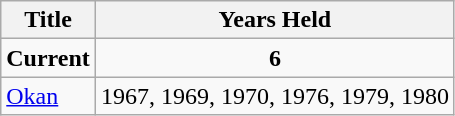<table class="wikitable">
<tr>
<th>Title</th>
<th>Years Held</th>
</tr>
<tr>
<td align="center"><strong>Current</strong></td>
<td align="center"><strong>6</strong></td>
</tr>
<tr>
<td>  <a href='#'>Okan</a></td>
<td>1967, 1969, 1970, 1976, 1979, 1980</td>
</tr>
</table>
